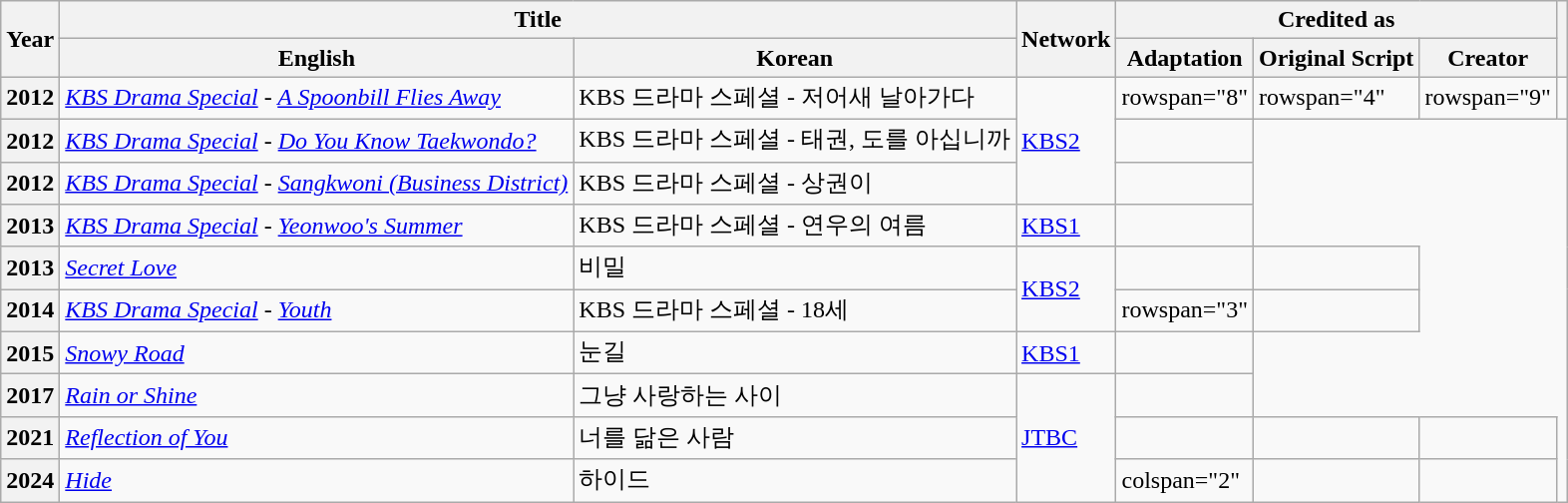<table class="wikitable plainrowheaders">
<tr>
<th rowspan="2">Year</th>
<th colspan="2">Title</th>
<th rowspan="2">Network</th>
<th colspan="3">Credited as</th>
<th rowspan="2" class="unsortable"></th>
</tr>
<tr>
<th>English</th>
<th>Korean</th>
<th>Adaptation</th>
<th>Original Script</th>
<th>Creator</th>
</tr>
<tr>
<th scope="row">2012</th>
<td><em><a href='#'>KBS Drama Special</a> - <a href='#'>A Spoonbill Flies Away</a></em></td>
<td>KBS 드라마 스페셜 - 저어새 날아가다</td>
<td rowspan="3"><a href='#'>KBS2</a></td>
<td>rowspan="8" </td>
<td>rowspan="4" </td>
<td>rowspan="9" </td>
<td></td>
</tr>
<tr>
<th scope="row">2012</th>
<td><em><a href='#'>KBS Drama Special</a> - <a href='#'>Do You Know Taekwondo?</a></em></td>
<td>KBS 드라마 스페셜 - 태권, 도를 아십니까</td>
<td></td>
</tr>
<tr>
<th scope="row">2012</th>
<td><em><a href='#'>KBS Drama Special</a> - <a href='#'>Sangkwoni (Business District)</a></em></td>
<td>KBS 드라마 스페셜 - 상권이</td>
<td></td>
</tr>
<tr>
<th scope="row">2013</th>
<td><em><a href='#'>KBS Drama Special</a> - <a href='#'>Yeonwoo's Summer</a></em></td>
<td>KBS 드라마 스페셜 - 연우의 여름</td>
<td><a href='#'>KBS1</a></td>
<td></td>
</tr>
<tr>
<th scope="row">2013</th>
<td><em><a href='#'>Secret Love</a></em></td>
<td>비밀</td>
<td rowspan="2"><a href='#'>KBS2</a></td>
<td></td>
<td></td>
</tr>
<tr>
<th scope="row">2014</th>
<td><em><a href='#'>KBS Drama Special</a> - <a href='#'>Youth</a></em></td>
<td>KBS 드라마 스페셜 - 18세</td>
<td>rowspan="3"</td>
<td></td>
</tr>
<tr>
<th scope="row">2015</th>
<td><em><a href='#'>Snowy Road</a></em></td>
<td>눈길</td>
<td><a href='#'>KBS1</a></td>
<td></td>
</tr>
<tr>
<th scope="row">2017</th>
<td><a href='#'><em>Rain or Shine</em></a></td>
<td>그냥 사랑하는 사이</td>
<td rowspan="3"><a href='#'>JTBC</a></td>
<td></td>
</tr>
<tr>
<th scope="row">2021</th>
<td><em><a href='#'>Reflection of You</a></em></td>
<td>너를 닮은 사람</td>
<td></td>
<td></td>
<td></td>
</tr>
<tr>
<th scope="row">2024</th>
<td><em><a href='#'>Hide</a></em></td>
<td>하이드</td>
<td>colspan="2" </td>
<td></td>
<td></td>
</tr>
</table>
